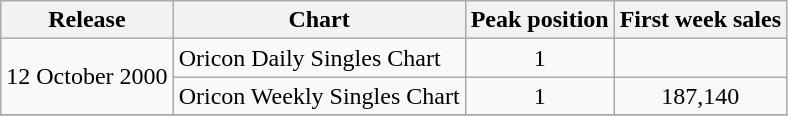<table class="wikitable">
<tr>
<th>Release</th>
<th>Chart</th>
<th>Peak position</th>
<th>First week sales</th>
</tr>
<tr>
<td rowspan="2">12 October 2000</td>
<td>Oricon Daily Singles Chart</td>
<td align="center">1</td>
<td></td>
</tr>
<tr>
<td>Oricon Weekly Singles Chart</td>
<td align="center">1</td>
<td align="center">187,140</td>
</tr>
<tr>
</tr>
</table>
